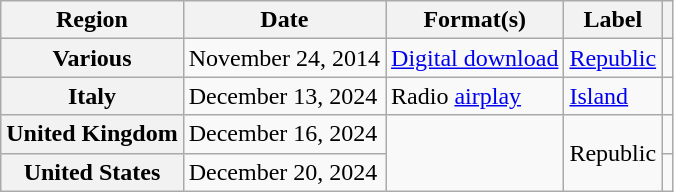<table class="wikitable plainrowheaders">
<tr>
<th scope="col">Region</th>
<th scope="col">Date</th>
<th scope="col">Format(s)</th>
<th scope="col">Label</th>
<th scope="col"></th>
</tr>
<tr>
<th scope="row">Various</th>
<td>November 24, 2014</td>
<td><a href='#'>Digital download</a></td>
<td><a href='#'>Republic</a></td>
<td align="center"></td>
</tr>
<tr>
<th scope="row">Italy</th>
<td>December 13, 2024</td>
<td>Radio <a href='#'>airplay</a></td>
<td><a href='#'>Island</a></td>
<td align="center"></td>
</tr>
<tr>
<th scope="row">United Kingdom</th>
<td>December 16, 2024</td>
<td rowspan="2"></td>
<td rowspan="2">Republic</td>
<td align="center"></td>
</tr>
<tr>
<th scope="row">United States</th>
<td>December 20, 2024</td>
<td align="center"></td>
</tr>
</table>
